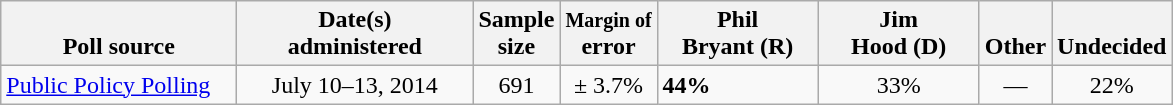<table class="wikitable">
<tr valign= bottom>
<th style="width:150px;">Poll source</th>
<th style="width:150px;">Date(s)<br>administered</th>
<th class=small>Sample<br>size</th>
<th><small>Margin of</small><br>error</th>
<th style="width:100px;">Phil<br>Bryant (R)</th>
<th style="width:100px;">Jim<br>Hood (D)</th>
<th style="width:40px;">Other</th>
<th style="width:40px;">Undecided</th>
</tr>
<tr>
<td><a href='#'>Public Policy Polling</a></td>
<td align=center>July 10–13, 2014</td>
<td align=center>691</td>
<td align=center>± 3.7%</td>
<td><strong>44%</strong></td>
<td align=center>33%</td>
<td align=center>—</td>
<td align=center>22%</td>
</tr>
</table>
